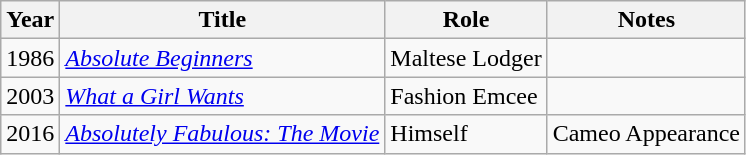<table class="wikitable">
<tr>
<th>Year</th>
<th>Title</th>
<th>Role</th>
<th>Notes</th>
</tr>
<tr>
<td>1986</td>
<td><em><a href='#'>Absolute Beginners</a></em></td>
<td>Maltese Lodger</td>
<td></td>
</tr>
<tr>
<td>2003</td>
<td><em><a href='#'>What a Girl Wants</a></em></td>
<td>Fashion Emcee</td>
<td></td>
</tr>
<tr>
<td>2016</td>
<td><em><a href='#'>Absolutely Fabulous: The Movie</a></em></td>
<td>Himself</td>
<td>Cameo Appearance</td>
</tr>
</table>
